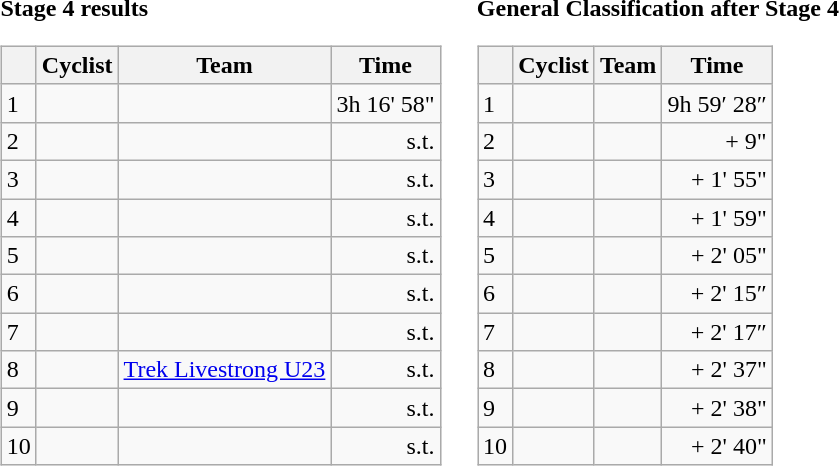<table>
<tr>
<td><strong>Stage 4 results</strong><br><table class="wikitable">
<tr>
<th></th>
<th>Cyclist</th>
<th>Team</th>
<th>Time</th>
</tr>
<tr>
<td>1</td>
<td></td>
<td></td>
<td align="right">3h 16' 58"</td>
</tr>
<tr>
<td>2</td>
<td></td>
<td></td>
<td align="right">s.t.</td>
</tr>
<tr>
<td>3</td>
<td></td>
<td></td>
<td align="right">s.t.</td>
</tr>
<tr>
<td>4</td>
<td></td>
<td></td>
<td align="right">s.t.</td>
</tr>
<tr>
<td>5</td>
<td></td>
<td></td>
<td align="right">s.t.</td>
</tr>
<tr>
<td>6</td>
<td></td>
<td></td>
<td align="right">s.t.</td>
</tr>
<tr>
<td>7</td>
<td></td>
<td></td>
<td align="right">s.t.</td>
</tr>
<tr>
<td>8</td>
<td></td>
<td><a href='#'>Trek Livestrong U23</a></td>
<td align="right">s.t.</td>
</tr>
<tr>
<td>9</td>
<td></td>
<td></td>
<td align="right">s.t.</td>
</tr>
<tr>
<td>10</td>
<td></td>
<td></td>
<td align="right">s.t.</td>
</tr>
</table>
</td>
<td></td>
<td><strong>General Classification after Stage 4</strong><br><table class="wikitable">
<tr>
<th></th>
<th>Cyclist</th>
<th>Team</th>
<th>Time</th>
</tr>
<tr>
<td>1</td>
<td> </td>
<td></td>
<td align="right">9h 59′ 28″</td>
</tr>
<tr>
<td>2</td>
<td></td>
<td></td>
<td align="right">+ 9"</td>
</tr>
<tr>
<td>3</td>
<td></td>
<td></td>
<td align="right">+ 1' 55"</td>
</tr>
<tr>
<td>4</td>
<td> </td>
<td></td>
<td align="right">+ 1' 59"</td>
</tr>
<tr>
<td>5</td>
<td></td>
<td></td>
<td align="right">+ 2' 05"</td>
</tr>
<tr>
<td>6</td>
<td></td>
<td></td>
<td align="right">+ 2' 15″</td>
</tr>
<tr>
<td>7</td>
<td></td>
<td></td>
<td align="right">+ 2' 17″</td>
</tr>
<tr>
<td>8</td>
<td></td>
<td></td>
<td align="right">+ 2' 37"</td>
</tr>
<tr>
<td>9</td>
<td></td>
<td></td>
<td align="right">+ 2' 38"</td>
</tr>
<tr>
<td>10</td>
<td></td>
<td></td>
<td align="right">+ 2' 40"</td>
</tr>
</table>
</td>
</tr>
</table>
